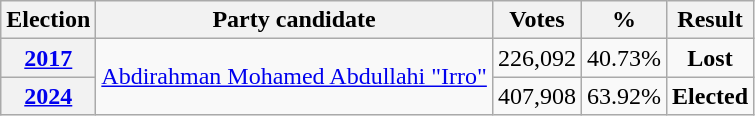<table class="wikitable" style="text-align:center">
<tr>
<th>Election</th>
<th>Party candidate</th>
<th>Votes</th>
<th>%</th>
<th>Result</th>
</tr>
<tr>
<th><a href='#'>2017</a></th>
<td rowspan="2"><a href='#'>Abdirahman Mohamed Abdullahi "Irro"</a></td>
<td>226,092</td>
<td>40.73%</td>
<td><strong>Lost</strong> </td>
</tr>
<tr>
<th><a href='#'>2024</a></th>
<td>407,908</td>
<td>63.92%</td>
<td><strong>Elected</strong> </td>
</tr>
</table>
